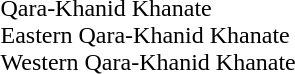<table - valign=top>
<tr>
<td colspan=100% style="text-align:left"><br> Qara-Khanid Khanate <br>
 Eastern Qara-Khanid Khanate <br>
 Western Qara-Khanid Khanate</td>
</tr>
</table>
